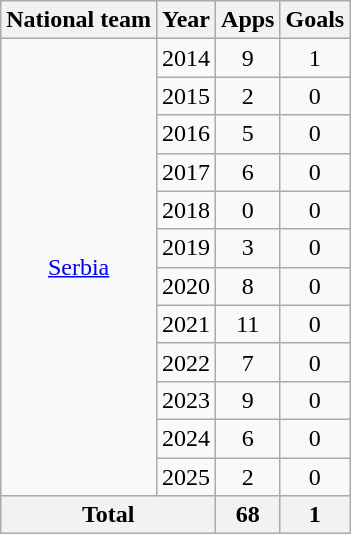<table class="wikitable" style="text-align:center">
<tr>
<th>National team</th>
<th>Year</th>
<th>Apps</th>
<th>Goals</th>
</tr>
<tr>
<td rowspan="12"><a href='#'>Serbia</a></td>
<td>2014</td>
<td>9</td>
<td>1</td>
</tr>
<tr>
<td>2015</td>
<td>2</td>
<td>0</td>
</tr>
<tr>
<td>2016</td>
<td>5</td>
<td>0</td>
</tr>
<tr>
<td>2017</td>
<td>6</td>
<td>0</td>
</tr>
<tr>
<td>2018</td>
<td>0</td>
<td>0</td>
</tr>
<tr>
<td>2019</td>
<td>3</td>
<td>0</td>
</tr>
<tr>
<td>2020</td>
<td>8</td>
<td>0</td>
</tr>
<tr>
<td>2021</td>
<td>11</td>
<td>0</td>
</tr>
<tr>
<td>2022</td>
<td>7</td>
<td>0</td>
</tr>
<tr>
<td>2023</td>
<td>9</td>
<td>0</td>
</tr>
<tr>
<td>2024</td>
<td>6</td>
<td>0</td>
</tr>
<tr>
<td>2025</td>
<td>2</td>
<td>0</td>
</tr>
<tr>
<th colspan="2">Total</th>
<th>68</th>
<th>1</th>
</tr>
</table>
